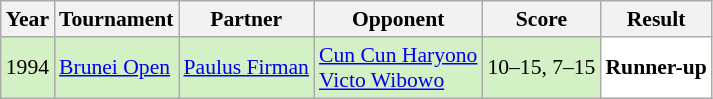<table class="sortable wikitable" style="font-size: 90%;">
<tr>
<th>Year</th>
<th>Tournament</th>
<th>Partner</th>
<th>Opponent</th>
<th>Score</th>
<th>Result</th>
</tr>
<tr style="background:#D4F1C5">
<td align="center">1994</td>
<td align="left"><a href='#'>Brunei Open</a></td>
<td align="left"> <a href='#'>Paulus Firman</a></td>
<td align="left"> <a href='#'>Cun Cun Haryono</a><br> <a href='#'>Victo Wibowo</a></td>
<td align="left">10–15, 7–15</td>
<td style="text-align:left; background:white"> <strong>Runner-up</strong></td>
</tr>
</table>
